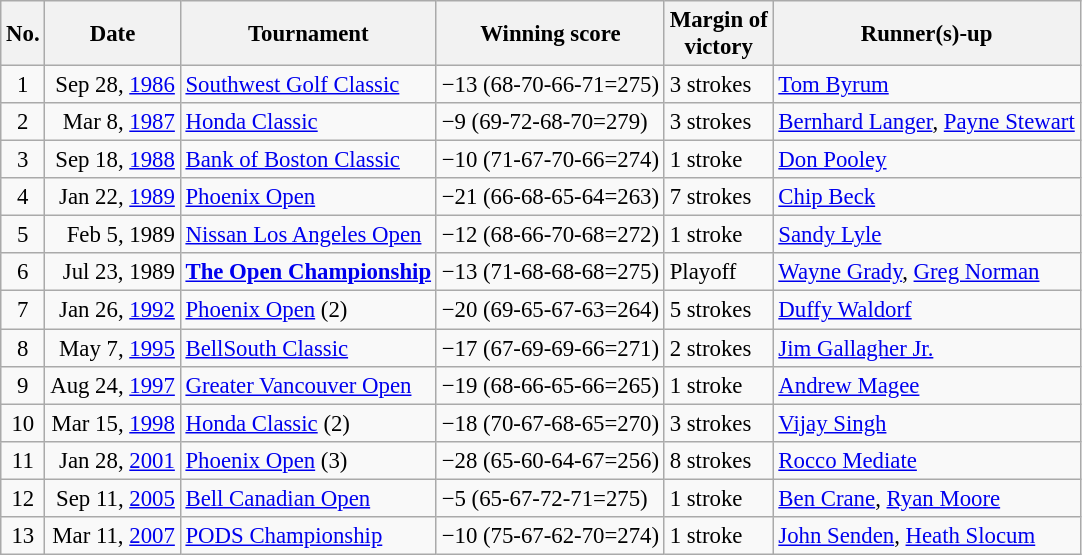<table class="wikitable" style="font-size:95%;">
<tr>
<th>No.</th>
<th>Date</th>
<th>Tournament</th>
<th>Winning score</th>
<th>Margin of<br>victory</th>
<th>Runner(s)-up</th>
</tr>
<tr>
<td align=center>1</td>
<td align=right>Sep 28, <a href='#'>1986</a></td>
<td><a href='#'>Southwest Golf Classic</a></td>
<td>−13 (68-70-66-71=275)</td>
<td>3 strokes</td>
<td> <a href='#'>Tom Byrum</a></td>
</tr>
<tr>
<td align=center>2</td>
<td align=right>Mar 8, <a href='#'>1987</a></td>
<td><a href='#'>Honda Classic</a></td>
<td>−9 (69-72-68-70=279)</td>
<td>3 strokes</td>
<td> <a href='#'>Bernhard Langer</a>,  <a href='#'>Payne Stewart</a></td>
</tr>
<tr>
<td align=center>3</td>
<td align=right>Sep 18, <a href='#'>1988</a></td>
<td><a href='#'>Bank of Boston Classic</a></td>
<td>−10 (71-67-70-66=274)</td>
<td>1 stroke</td>
<td> <a href='#'>Don Pooley</a></td>
</tr>
<tr>
<td align=center>4</td>
<td align=right>Jan 22, <a href='#'>1989</a></td>
<td><a href='#'>Phoenix Open</a></td>
<td>−21 (66-68-65-64=263)</td>
<td>7 strokes</td>
<td> <a href='#'>Chip Beck</a></td>
</tr>
<tr>
<td align=center>5</td>
<td align=right>Feb 5, 1989</td>
<td><a href='#'>Nissan Los Angeles Open</a></td>
<td>−12 (68-66-70-68=272)</td>
<td>1 stroke</td>
<td> <a href='#'>Sandy Lyle</a></td>
</tr>
<tr -style="background:#e5d1cb;">
<td align=center>6</td>
<td align=right>Jul 23, 1989</td>
<td><strong><a href='#'>The Open Championship</a></strong></td>
<td>−13 (71-68-68-68=275)</td>
<td>Playoff</td>
<td> <a href='#'>Wayne Grady</a>,  <a href='#'>Greg Norman</a></td>
</tr>
<tr>
<td align=center>7</td>
<td align=right>Jan 26, <a href='#'>1992</a></td>
<td><a href='#'>Phoenix Open</a> (2)</td>
<td>−20 (69-65-67-63=264)</td>
<td>5 strokes</td>
<td> <a href='#'>Duffy Waldorf</a></td>
</tr>
<tr>
<td align=center>8</td>
<td align=right>May 7, <a href='#'>1995</a></td>
<td><a href='#'>BellSouth Classic</a></td>
<td>−17 (67-69-69-66=271)</td>
<td>2 strokes</td>
<td> <a href='#'>Jim Gallagher Jr.</a></td>
</tr>
<tr>
<td align=center>9</td>
<td align=right>Aug 24, <a href='#'>1997</a></td>
<td><a href='#'>Greater Vancouver Open</a></td>
<td>−19 (68-66-65-66=265)</td>
<td>1 stroke</td>
<td> <a href='#'>Andrew Magee</a></td>
</tr>
<tr>
<td align=center>10</td>
<td align=right>Mar 15, <a href='#'>1998</a></td>
<td><a href='#'>Honda Classic</a> (2)</td>
<td>−18 (70-67-68-65=270)</td>
<td>3 strokes</td>
<td> <a href='#'>Vijay Singh</a></td>
</tr>
<tr>
<td align=center>11</td>
<td align=right>Jan 28, <a href='#'>2001</a></td>
<td><a href='#'>Phoenix Open</a> (3)</td>
<td>−28 (65-60-64-67=256)</td>
<td>8 strokes</td>
<td> <a href='#'>Rocco Mediate</a></td>
</tr>
<tr>
<td align=center>12</td>
<td align=right>Sep 11, <a href='#'>2005</a></td>
<td><a href='#'>Bell Canadian Open</a></td>
<td>−5 (65-67-72-71=275)</td>
<td>1 stroke</td>
<td> <a href='#'>Ben Crane</a>,  <a href='#'>Ryan Moore</a></td>
</tr>
<tr>
<td align=center>13</td>
<td align=right>Mar 11, <a href='#'>2007</a></td>
<td><a href='#'>PODS Championship</a></td>
<td>−10 (75-67-62-70=274)</td>
<td>1 stroke</td>
<td> <a href='#'>John Senden</a>,  <a href='#'>Heath Slocum</a></td>
</tr>
</table>
